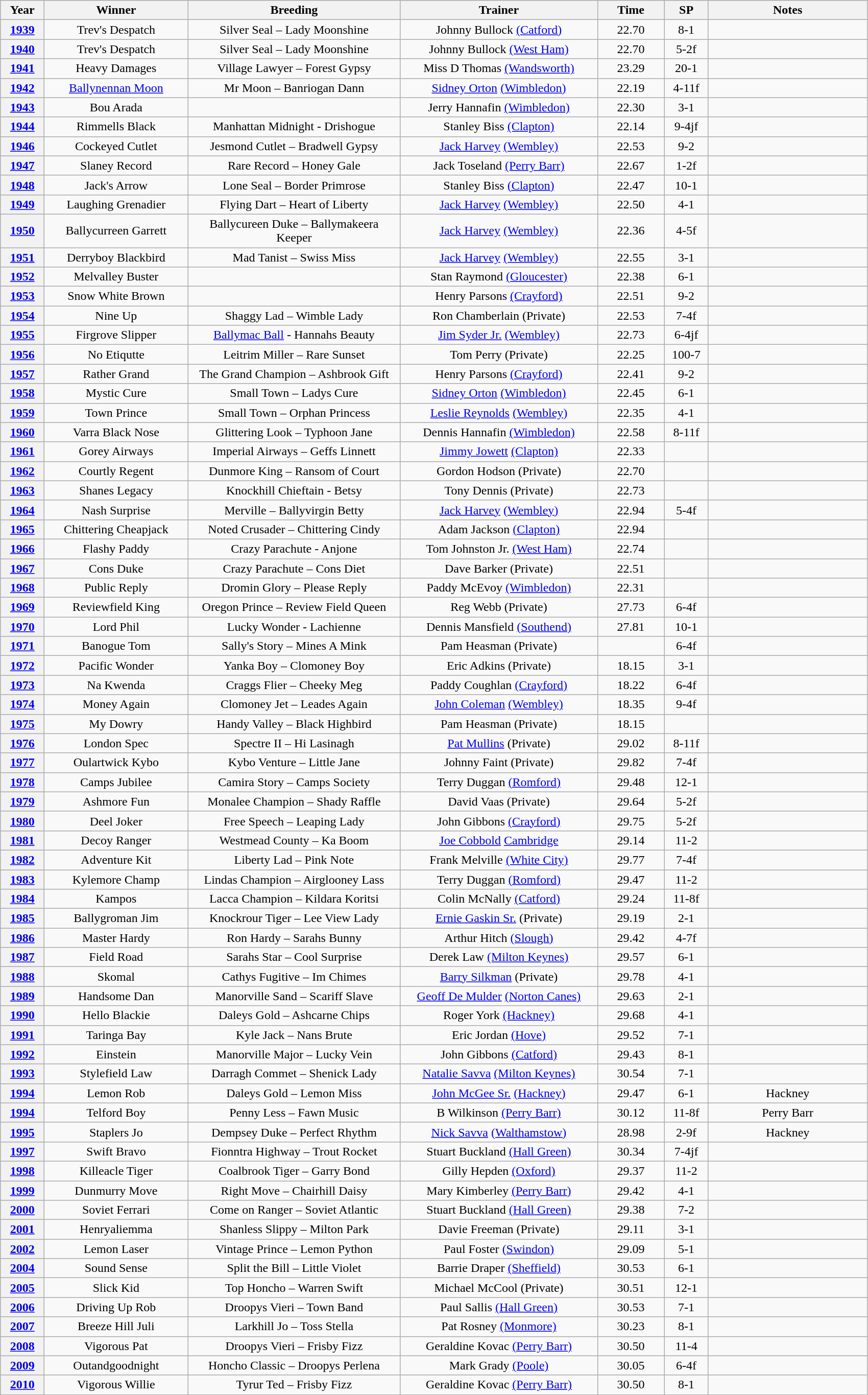<table class="wikitable" style="text-align:center">
<tr>
<th width=50>Year</th>
<th width=180>Winner</th>
<th width=270>Breeding</th>
<th width=250>Trainer</th>
<th width=80>Time</th>
<th width=50>SP</th>
<th width=200>Notes</th>
</tr>
<tr>
<th><a href='#'>1939</a></th>
<td>Trev's Despatch</td>
<td>Silver Seal – Lady Moonshine</td>
<td>Johnny Bullock <a href='#'>(Catford)</a></td>
<td>22.70</td>
<td>8-1</td>
<td></td>
</tr>
<tr>
<th><a href='#'>1940</a></th>
<td>Trev's Despatch</td>
<td>Silver Seal – Lady Moonshine</td>
<td>Johnny Bullock <a href='#'>(West Ham)</a></td>
<td>22.70</td>
<td>5-2f</td>
<td></td>
</tr>
<tr>
<th><a href='#'>1941</a></th>
<td>Heavy Damages</td>
<td>Village Lawyer – Forest Gypsy</td>
<td>Miss D Thomas <a href='#'>(Wandsworth)</a></td>
<td>23.29</td>
<td>20-1</td>
<td></td>
</tr>
<tr>
<th><a href='#'>1942</a></th>
<td><a href='#'>Ballynennan Moon</a></td>
<td>Mr Moon – Banriogan Dann</td>
<td><a href='#'>Sidney Orton</a> <a href='#'>(Wimbledon)</a></td>
<td>22.19</td>
<td>4-11f</td>
<td></td>
</tr>
<tr>
<th><a href='#'>1943</a></th>
<td>Bou Arada</td>
<td></td>
<td>Jerry Hannafin <a href='#'>(Wimbledon)</a></td>
<td>22.30</td>
<td>3-1</td>
<td></td>
</tr>
<tr>
<th><a href='#'>1944</a></th>
<td>Rimmells Black </td>
<td>Manhattan Midnight - Drishogue</td>
<td>Stanley Biss <a href='#'>(Clapton)</a></td>
<td>22.14</td>
<td>9-4jf</td>
<td></td>
</tr>
<tr>
<th><a href='#'>1946</a></th>
<td>Cockeyed Cutlet</td>
<td>Jesmond Cutlet – Bradwell Gypsy</td>
<td><a href='#'>Jack Harvey</a> <a href='#'>(Wembley)</a></td>
<td>22.53</td>
<td>9-2</td>
<td></td>
</tr>
<tr>
<th><a href='#'>1947</a></th>
<td>Slaney Record</td>
<td>Rare Record – Honey Gale</td>
<td>Jack Toseland <a href='#'>(Perry Barr)</a></td>
<td>22.67</td>
<td>1-2f</td>
<td></td>
</tr>
<tr>
<th><a href='#'>1948</a></th>
<td>Jack's Arrow</td>
<td>Lone Seal – Border Primrose</td>
<td>Stanley Biss <a href='#'>(Clapton)</a></td>
<td>22.47</td>
<td>10-1</td>
<td></td>
</tr>
<tr>
<th><a href='#'>1949</a></th>
<td>Laughing Grenadier</td>
<td>Flying Dart – Heart of Liberty</td>
<td><a href='#'>Jack Harvey</a> <a href='#'>(Wembley)</a></td>
<td>22.50</td>
<td>4-1</td>
<td></td>
</tr>
<tr>
<th><a href='#'>1950</a></th>
<td>Ballycurreen Garrett</td>
<td>Ballycureen Duke – Ballymakeera Keeper</td>
<td><a href='#'>Jack Harvey</a> <a href='#'>(Wembley)</a></td>
<td>22.36</td>
<td>4-5f</td>
<td></td>
</tr>
<tr>
<th><a href='#'>1951</a></th>
<td>Derryboy Blackbird</td>
<td>Mad Tanist – Swiss Miss</td>
<td><a href='#'>Jack Harvey</a> <a href='#'>(Wembley)</a></td>
<td>22.55</td>
<td>3-1</td>
<td></td>
</tr>
<tr>
<th><a href='#'>1952</a></th>
<td>Melvalley Buster</td>
<td></td>
<td>Stan Raymond <a href='#'>(Gloucester)</a></td>
<td>22.38</td>
<td>6-1</td>
<td></td>
</tr>
<tr>
<th><a href='#'>1953</a></th>
<td>Snow White Brown</td>
<td></td>
<td>Henry Parsons <a href='#'>(Crayford)</a></td>
<td>22.51</td>
<td>9-2</td>
<td></td>
</tr>
<tr>
<th><a href='#'>1954</a></th>
<td>Nine Up</td>
<td>Shaggy Lad – Wimble Lady</td>
<td>Ron Chamberlain (Private)</td>
<td>22.53</td>
<td>7-4f</td>
<td></td>
</tr>
<tr>
<th><a href='#'>1955</a></th>
<td>Firgrove Slipper</td>
<td><a href='#'>Ballymac Ball</a> - Hannahs Beauty</td>
<td><a href='#'>Jim Syder Jr.</a> <a href='#'>(Wembley)</a></td>
<td>22.73</td>
<td>6-4jf</td>
<td></td>
</tr>
<tr>
<th><a href='#'>1956</a></th>
<td>No Etiqutte </td>
<td>Leitrim Miller – Rare Sunset</td>
<td>Tom Perry (Private)</td>
<td>22.25</td>
<td>100-7</td>
<td></td>
</tr>
<tr>
<th><a href='#'>1957</a></th>
<td>Rather Grand</td>
<td>The Grand Champion – Ashbrook Gift</td>
<td>Henry Parsons <a href='#'>(Crayford)</a></td>
<td>22.41</td>
<td>9-2</td>
<td></td>
</tr>
<tr>
<th><a href='#'>1958</a></th>
<td>Mystic Cure</td>
<td>Small Town – Ladys Cure</td>
<td><a href='#'>Sidney Orton</a> <a href='#'>(Wimbledon)</a></td>
<td>22.45</td>
<td>6-1</td>
<td></td>
</tr>
<tr>
<th><a href='#'>1959</a></th>
<td>Town Prince</td>
<td>Small Town – Orphan Princess</td>
<td><a href='#'>Leslie Reynolds</a> <a href='#'>(Wembley)</a></td>
<td>22.35</td>
<td>4-1</td>
<td></td>
</tr>
<tr>
<th><a href='#'>1960</a></th>
<td>Varra Black Nose</td>
<td>Glittering Look – Typhoon Jane</td>
<td>Dennis Hannafin <a href='#'>(Wimbledon)</a></td>
<td>22.58</td>
<td>8-11f</td>
<td></td>
</tr>
<tr>
<th><a href='#'>1961</a></th>
<td>Gorey Airways</td>
<td>Imperial Airways – Geffs Linnett</td>
<td><a href='#'>Jimmy Jowett</a> <a href='#'>(Clapton)</a></td>
<td>22.33</td>
<td></td>
<td></td>
</tr>
<tr>
<th><a href='#'>1962</a></th>
<td>Courtly Regent</td>
<td>Dunmore King – Ransom of Court</td>
<td>Gordon Hodson (Private)</td>
<td>22.70</td>
<td></td>
<td></td>
</tr>
<tr>
<th><a href='#'>1963</a></th>
<td>Shanes Legacy</td>
<td>Knockhill Chieftain - Betsy</td>
<td>Tony Dennis (Private)</td>
<td>22.73</td>
<td></td>
<td></td>
</tr>
<tr>
<th><a href='#'>1964</a></th>
<td>Nash Surprise</td>
<td>Merville – Ballyvirgin Betty</td>
<td><a href='#'>Jack Harvey</a> <a href='#'>(Wembley)</a></td>
<td>22.94</td>
<td>5-4f</td>
<td></td>
</tr>
<tr>
<th><a href='#'>1965</a></th>
<td>Chittering Cheapjack</td>
<td>Noted Crusader – Chittering Cindy</td>
<td>Adam Jackson <a href='#'>(Clapton)</a></td>
<td>22.94</td>
<td></td>
<td></td>
</tr>
<tr>
<th><a href='#'>1966</a></th>
<td>Flashy Paddy</td>
<td>Crazy Parachute - Anjone</td>
<td>Tom Johnston Jr. <a href='#'>(West Ham)</a></td>
<td>22.74</td>
<td></td>
<td></td>
</tr>
<tr>
<th><a href='#'>1967</a></th>
<td>Cons Duke</td>
<td>Crazy Parachute – Cons Diet</td>
<td>Dave Barker (Private)</td>
<td>22.51</td>
<td></td>
<td></td>
</tr>
<tr>
<th><a href='#'>1968</a></th>
<td>Public Reply</td>
<td>Dromin Glory – Please Reply</td>
<td>Paddy McEvoy <a href='#'>(Wimbledon)</a></td>
<td>22.31</td>
<td></td>
<td></td>
</tr>
<tr>
<th><a href='#'>1969</a></th>
<td>Reviewfield King</td>
<td>Oregon Prince – Review Field Queen</td>
<td>Reg Webb (Private)</td>
<td>27.73</td>
<td>6-4f</td>
<td></td>
</tr>
<tr>
<th><a href='#'>1970</a></th>
<td>Lord Phil</td>
<td>Lucky Wonder - Lachienne</td>
<td>Dennis Mansfield <a href='#'>(Southend)</a></td>
<td>27.81</td>
<td>10-1</td>
<td></td>
</tr>
<tr>
<th><a href='#'>1971</a></th>
<td>Banogue Tom</td>
<td>Sally's Story – Mines A Mink</td>
<td>Pam Heasman (Private)</td>
<td></td>
<td>6-4f</td>
<td></td>
</tr>
<tr>
<th><a href='#'>1972</a></th>
<td>Pacific Wonder</td>
<td>Yanka Boy – Clomoney Boy</td>
<td>Eric Adkins (Private)</td>
<td>18.15</td>
<td>3-1</td>
<td></td>
</tr>
<tr>
<th><a href='#'>1973</a></th>
<td>Na Kwenda</td>
<td>Craggs Flier – Cheeky Meg</td>
<td>Paddy Coughlan <a href='#'>(Crayford)</a></td>
<td>18.22</td>
<td>6-4f</td>
<td></td>
</tr>
<tr>
<th><a href='#'>1974</a></th>
<td>Money Again</td>
<td>Clomoney Jet – Leades Again</td>
<td><a href='#'>John Coleman</a> <a href='#'>(Wembley)</a></td>
<td>18.35</td>
<td>9-4f</td>
<td></td>
</tr>
<tr>
<th><a href='#'>1975</a></th>
<td>My Dowry</td>
<td>Handy Valley – Black Highbird</td>
<td>Pam Heasman (Private)</td>
<td>18.15</td>
<td></td>
<td></td>
</tr>
<tr>
<th><a href='#'>1976</a></th>
<td>London Spec</td>
<td>Spectre II – Hi Lasinagh</td>
<td><a href='#'>Pat Mullins</a> (Private)</td>
<td>29.02</td>
<td>8-11f</td>
<td></td>
</tr>
<tr>
<th><a href='#'>1977</a></th>
<td>Oulartwick Kybo</td>
<td>Kybo Venture – Little Jane</td>
<td>Johnny Faint (Private)</td>
<td>29.82</td>
<td>7-4f</td>
<td></td>
</tr>
<tr>
<th><a href='#'>1978</a></th>
<td>Camps Jubilee</td>
<td>Camira Story – Camps Society</td>
<td>Terry Duggan <a href='#'>(Romford)</a></td>
<td>29.48</td>
<td>12-1</td>
<td></td>
</tr>
<tr>
<th><a href='#'>1979</a></th>
<td>Ashmore Fun</td>
<td>Monalee Champion – Shady Raffle</td>
<td>David Vaas (Private)</td>
<td>29.64</td>
<td>5-2f</td>
<td></td>
</tr>
<tr>
<th><a href='#'>1980</a></th>
<td>Deel Joker</td>
<td>Free Speech – Leaping Lady</td>
<td>John Gibbons <a href='#'>(Crayford)</a></td>
<td>29.75</td>
<td>5-2f</td>
<td></td>
</tr>
<tr>
<th><a href='#'>1981</a></th>
<td>Decoy Ranger</td>
<td>Westmead County – Ka Boom</td>
<td><a href='#'>Joe Cobbold</a> <a href='#'>Cambridge</a></td>
<td>29.14</td>
<td>11-2</td>
<td></td>
</tr>
<tr>
<th><a href='#'>1982</a></th>
<td>Adventure Kit</td>
<td>Liberty Lad – Pink Note</td>
<td>Frank Melville <a href='#'>(White City)</a></td>
<td>29.77</td>
<td>7-4f</td>
<td></td>
</tr>
<tr>
<th><a href='#'>1983</a></th>
<td>Kylemore Champ</td>
<td>Lindas Champion – Airglooney Lass</td>
<td>Terry Duggan <a href='#'>(Romford)</a></td>
<td>29.47</td>
<td>11-2</td>
<td></td>
</tr>
<tr>
<th><a href='#'>1984</a></th>
<td>Kampos</td>
<td>Lacca Champion – Kildara Koritsi</td>
<td>Colin McNally <a href='#'>(Catford)</a></td>
<td>29.24</td>
<td>11-8f</td>
<td></td>
</tr>
<tr>
<th><a href='#'>1985</a></th>
<td>Ballygroman Jim</td>
<td>Knockrour Tiger – Lee View Lady</td>
<td><a href='#'>Ernie Gaskin Sr.</a> (Private)</td>
<td>29.19</td>
<td>2-1</td>
<td></td>
</tr>
<tr>
<th><a href='#'>1986</a></th>
<td>Master Hardy</td>
<td>Ron Hardy – Sarahs Bunny</td>
<td>Arthur Hitch <a href='#'>(Slough)</a></td>
<td>29.42</td>
<td>4-7f</td>
<td></td>
</tr>
<tr>
<th><a href='#'>1987</a></th>
<td>Field Road</td>
<td>Sarahs Star – Cool Surprise</td>
<td>Derek Law <a href='#'>(Milton Keynes)</a></td>
<td>29.57</td>
<td>6-1</td>
<td></td>
</tr>
<tr>
<th><a href='#'>1988</a></th>
<td>Skomal</td>
<td>Cathys Fugitive – Im Chimes</td>
<td><a href='#'>Barry Silkman</a> (Private)</td>
<td>29.78</td>
<td>4-1</td>
<td></td>
</tr>
<tr>
<th><a href='#'>1989</a></th>
<td>Handsome Dan</td>
<td>Manorville Sand – Scariff Slave</td>
<td><a href='#'>Geoff De Mulder</a> <a href='#'>(Norton Canes)</a></td>
<td>29.63</td>
<td>2-1</td>
<td></td>
</tr>
<tr>
<th><a href='#'>1990</a></th>
<td>Hello Blackie</td>
<td>Daleys Gold – Ashcarne Chips</td>
<td>Roger York <a href='#'>(Hackney)</a></td>
<td>29.68</td>
<td>4-1</td>
<td></td>
</tr>
<tr>
<th><a href='#'>1991</a></th>
<td>Taringa Bay</td>
<td>Kyle Jack – Nans Brute</td>
<td>Eric Jordan <a href='#'>(Hove)</a></td>
<td>29.52</td>
<td>7-1</td>
<td></td>
</tr>
<tr>
<th><a href='#'>1992</a></th>
<td>Einstein</td>
<td>Manorville Major – Lucky Vein</td>
<td>John Gibbons <a href='#'>(Catford)</a></td>
<td>29.43</td>
<td>8-1</td>
<td></td>
</tr>
<tr>
<th><a href='#'>1993</a></th>
<td>Stylefield Law</td>
<td>Darragh Commet – Shenick Lady</td>
<td><a href='#'>Natalie Savva</a> <a href='#'>(Milton Keynes)</a></td>
<td>30.54</td>
<td>7-1</td>
<td></td>
</tr>
<tr>
<th><a href='#'>1994</a></th>
<td>Lemon Rob</td>
<td>Daleys Gold – Lemon Miss</td>
<td><a href='#'>John McGee Sr.</a> <a href='#'>(Hackney)</a></td>
<td>29.47</td>
<td>6-1</td>
<td>Hackney</td>
</tr>
<tr>
<th><a href='#'>1994</a></th>
<td>Telford Boy</td>
<td>Penny Less – Fawn Music</td>
<td>B Wilkinson <a href='#'>(Perry Barr)</a></td>
<td>30.12</td>
<td>11-8f</td>
<td>Perry Barr</td>
</tr>
<tr>
<th><a href='#'>1995</a></th>
<td>Staplers Jo</td>
<td>Dempsey Duke – Perfect Rhythm</td>
<td><a href='#'>Nick Savva</a> <a href='#'>(Walthamstow)</a></td>
<td>28.98</td>
<td>2-9f</td>
<td>Hackney</td>
</tr>
<tr>
<th><a href='#'>1997</a></th>
<td>Swift Bravo</td>
<td>Fionntra Highway – Trout Rocket</td>
<td>Stuart Buckland <a href='#'>(Hall Green)</a></td>
<td>30.34</td>
<td>7-4jf</td>
<td></td>
</tr>
<tr>
<th><a href='#'>1998</a></th>
<td>Killeacle Tiger</td>
<td>Coalbrook Tiger – Garry Bond</td>
<td>Gilly Hepden <a href='#'>(Oxford)</a></td>
<td>29.37</td>
<td>11-2</td>
<td></td>
</tr>
<tr>
<th><a href='#'>1999</a></th>
<td>Dunmurry Move</td>
<td>Right Move – Chairhill Daisy</td>
<td>Mary Kimberley <a href='#'>(Perry Barr)</a></td>
<td>29.42</td>
<td>4-1</td>
<td></td>
</tr>
<tr>
<th><a href='#'>2000</a></th>
<td>Soviet Ferrari</td>
<td>Come on Ranger – Soviet Atlantic</td>
<td>Stuart Buckland <a href='#'>(Hall Green)</a></td>
<td>29.38</td>
<td>7-2</td>
<td></td>
</tr>
<tr>
<th><a href='#'>2001</a></th>
<td>Henryaliemma</td>
<td>Shanless Slippy – Milton Park</td>
<td>Davie Freeman (Private)</td>
<td>29.11</td>
<td>3-1</td>
<td></td>
</tr>
<tr>
<th><a href='#'>2002</a></th>
<td>Lemon Laser</td>
<td>Vintage Prince – Lemon Python</td>
<td>Paul Foster <a href='#'>(Swindon)</a></td>
<td>29.09</td>
<td>5-1</td>
<td></td>
</tr>
<tr>
<th><a href='#'>2004</a></th>
<td>Sound Sense</td>
<td>Split the Bill – Little Violet</td>
<td>Barrie Draper <a href='#'>(Sheffield)</a></td>
<td>30.53</td>
<td>6-1</td>
<td></td>
</tr>
<tr>
<th><a href='#'>2005</a></th>
<td>Slick Kid</td>
<td>Top Honcho – Warren Swift</td>
<td>Michael McCool (Private)</td>
<td>30.51</td>
<td>12-1</td>
<td></td>
</tr>
<tr>
<th><a href='#'>2006</a></th>
<td>Driving Up Rob</td>
<td>Droopys Vieri – Town Band</td>
<td>Paul Sallis <a href='#'>(Hall Green)</a></td>
<td>30.53</td>
<td>7-1</td>
<td></td>
</tr>
<tr>
<th><a href='#'>2007</a></th>
<td>Breeze Hill Juli</td>
<td>Larkhill Jo – Toss Stella</td>
<td>Pat Rosney <a href='#'>(Monmore)</a></td>
<td>30.23</td>
<td>8-1</td>
<td></td>
</tr>
<tr>
<th><a href='#'>2008</a></th>
<td>Vigorous Pat</td>
<td>Droopys Vieri – Frisby Fizz</td>
<td>Geraldine Kovac <a href='#'>(Perry Barr)</a></td>
<td>30.50</td>
<td>11-4</td>
<td></td>
</tr>
<tr>
<th><a href='#'>2009</a></th>
<td>Outandgoodnight</td>
<td>Honcho Classic – Droopys Perlena</td>
<td>Mark Grady <a href='#'>(Poole)</a></td>
<td>30.05</td>
<td>6-4f</td>
<td></td>
</tr>
<tr>
<th><a href='#'>2010</a></th>
<td>Vigorous Willie</td>
<td>Tyrur Ted – Frisby Fizz</td>
<td>Geraldine Kovac <a href='#'>(Perry Barr)</a></td>
<td>30.50</td>
<td>8-1</td>
<td></td>
</tr>
</table>
